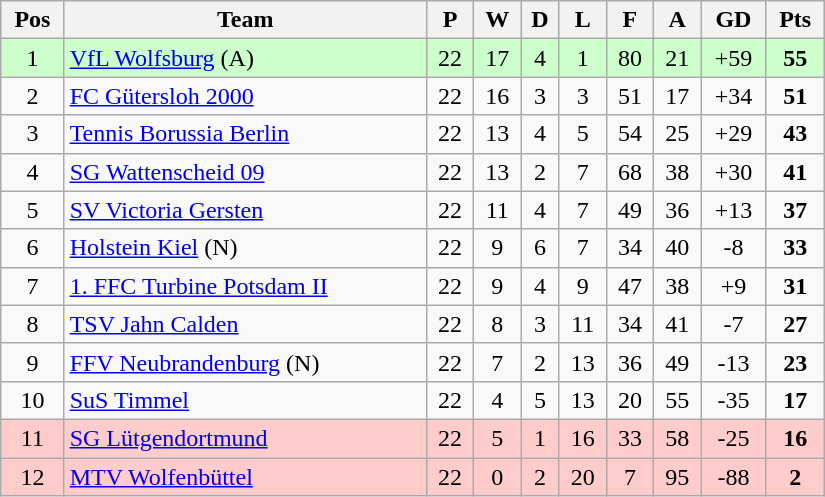<table class="wikitable sortable" style="text-align: center;" width="550px">
<tr>
<th align="center">Pos</th>
<th align="center">Team</th>
<th align="center">P</th>
<th align="center">W</th>
<th align="center">D</th>
<th align="center">L</th>
<th align="center">F</th>
<th align="center">A</th>
<th align="center">GD</th>
<th align="center">Pts</th>
</tr>
<tr bgcolor="#ccffcc">
<td>1</td>
<td align="left"><a href='#'>VfL Wolfsburg</a> (A)</td>
<td>22</td>
<td>17</td>
<td>4</td>
<td>1</td>
<td>80</td>
<td>21</td>
<td>+59</td>
<td><strong>55</strong></td>
</tr>
<tr>
<td>2</td>
<td align="left"><a href='#'>FC Gütersloh 2000</a></td>
<td>22</td>
<td>16</td>
<td>3</td>
<td>3</td>
<td>51</td>
<td>17</td>
<td>+34</td>
<td><strong>51</strong></td>
</tr>
<tr>
<td>3</td>
<td align="left"><a href='#'>Tennis Borussia Berlin</a></td>
<td>22</td>
<td>13</td>
<td>4</td>
<td>5</td>
<td>54</td>
<td>25</td>
<td>+29</td>
<td><strong>43</strong></td>
</tr>
<tr>
<td>4</td>
<td align="left"><a href='#'>SG Wattenscheid 09</a></td>
<td>22</td>
<td>13</td>
<td>2</td>
<td>7</td>
<td>68</td>
<td>38</td>
<td>+30</td>
<td><strong>41</strong></td>
</tr>
<tr>
<td>5</td>
<td align="left"><a href='#'>SV Victoria Gersten</a></td>
<td>22</td>
<td>11</td>
<td>4</td>
<td>7</td>
<td>49</td>
<td>36</td>
<td>+13</td>
<td><strong>37</strong></td>
</tr>
<tr>
<td>6</td>
<td align="left"><a href='#'>Holstein Kiel</a> (N)</td>
<td>22</td>
<td>9</td>
<td>6</td>
<td>7</td>
<td>34</td>
<td>40</td>
<td>-8</td>
<td><strong>33</strong></td>
</tr>
<tr>
<td>7</td>
<td align="left"><a href='#'>1. FFC Turbine Potsdam II</a></td>
<td>22</td>
<td>9</td>
<td>4</td>
<td>9</td>
<td>47</td>
<td>38</td>
<td>+9</td>
<td><strong>31</strong></td>
</tr>
<tr>
<td>8</td>
<td align="left"><a href='#'>TSV Jahn Calden</a></td>
<td>22</td>
<td>8</td>
<td>3</td>
<td>11</td>
<td>34</td>
<td>41</td>
<td>-7</td>
<td><strong>27</strong></td>
</tr>
<tr>
<td>9</td>
<td align="left"><a href='#'>FFV Neubrandenburg</a> (N)</td>
<td>22</td>
<td>7</td>
<td>2</td>
<td>13</td>
<td>36</td>
<td>49</td>
<td>-13</td>
<td><strong>23</strong></td>
</tr>
<tr>
<td>10</td>
<td align="left"><a href='#'>SuS Timmel</a></td>
<td>22</td>
<td>4</td>
<td>5</td>
<td>13</td>
<td>20</td>
<td>55</td>
<td>-35</td>
<td><strong>17</strong></td>
</tr>
<tr bgcolor="#FFCCCC">
<td>11</td>
<td align="left"><a href='#'>SG Lütgendortmund</a></td>
<td>22</td>
<td>5</td>
<td>1</td>
<td>16</td>
<td>33</td>
<td>58</td>
<td>-25</td>
<td><strong>16</strong></td>
</tr>
<tr bgcolor="#FFCCCC">
<td>12</td>
<td align="left"><a href='#'>MTV Wolfenbüttel</a></td>
<td>22</td>
<td>0</td>
<td>2</td>
<td>20</td>
<td>7</td>
<td>95</td>
<td>-88</td>
<td><strong>2</strong></td>
</tr>
</table>
